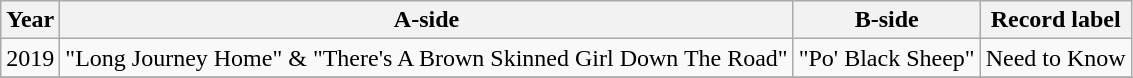<table class="wikitable sortable">
<tr>
<th>Year</th>
<th>A-side</th>
<th>B-side</th>
<th>Record label</th>
</tr>
<tr>
<td>2019</td>
<td>"Long Journey Home" & "There's A Brown Skinned Girl Down The Road"</td>
<td>"Po' Black Sheep"</td>
<td style="text-align:center;">Need to Know</td>
</tr>
<tr>
</tr>
</table>
